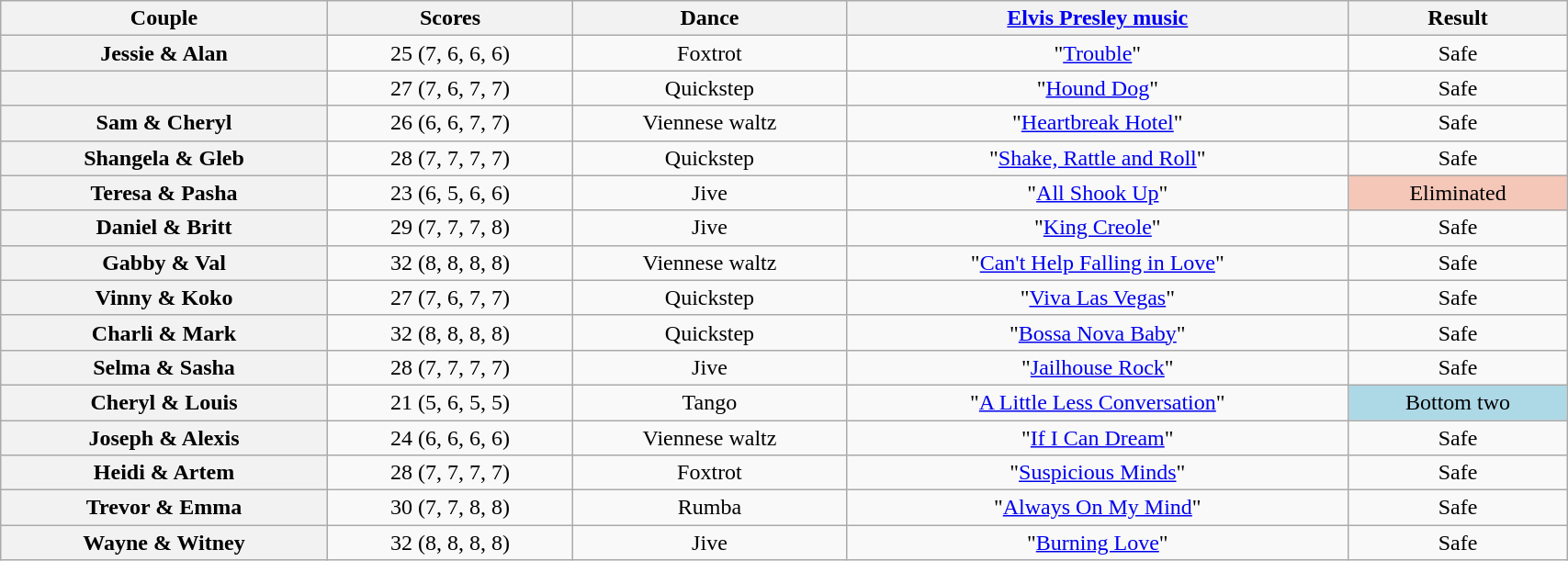<table class="wikitable sortable" style="text-align:center; width: 90%">
<tr>
<th scope="col">Couple</th>
<th scope="col">Scores</th>
<th scope="col" class="unsortable">Dance</th>
<th scope="col" class="unsortable"><a href='#'>Elvis Presley music</a></th>
<th>Result</th>
</tr>
<tr>
<th scope="row">Jessie & Alan</th>
<td>25 (7, 6, 6, 6)</td>
<td>Foxtrot</td>
<td>"<a href='#'>Trouble</a>"</td>
<td>Safe</td>
</tr>
<tr>
<th scope="row"></th>
<td>27 (7, 6, 7, 7)</td>
<td>Quickstep</td>
<td>"<a href='#'>Hound Dog</a>"</td>
<td>Safe</td>
</tr>
<tr>
<th scope="row">Sam & Cheryl</th>
<td>26 (6, 6, 7, 7)</td>
<td>Viennese waltz</td>
<td>"<a href='#'>Heartbreak Hotel</a>"</td>
<td>Safe</td>
</tr>
<tr>
<th scope="row">Shangela & Gleb</th>
<td>28 (7, 7, 7, 7)</td>
<td>Quickstep</td>
<td>"<a href='#'>Shake, Rattle and Roll</a>"</td>
<td>Safe</td>
</tr>
<tr>
<th scope="row">Teresa & Pasha</th>
<td>23 (6, 5, 6, 6)</td>
<td>Jive</td>
<td>"<a href='#'>All Shook Up</a>"</td>
<td bgcolor= f4c7b8>Eliminated</td>
</tr>
<tr>
<th scope="row">Daniel & Britt</th>
<td>29 (7, 7, 7, 8)</td>
<td>Jive</td>
<td>"<a href='#'>King Creole</a>"</td>
<td>Safe</td>
</tr>
<tr>
<th scope="row">Gabby & Val</th>
<td>32 (8, 8, 8, 8)</td>
<td>Viennese waltz</td>
<td>"<a href='#'>Can't Help Falling in Love</a>"</td>
<td>Safe</td>
</tr>
<tr>
<th scope="row">Vinny & Koko</th>
<td>27 (7, 6, 7, 7)</td>
<td>Quickstep</td>
<td>"<a href='#'>Viva Las Vegas</a>"</td>
<td>Safe</td>
</tr>
<tr>
<th scope="row">Charli & Mark</th>
<td>32 (8, 8, 8, 8)</td>
<td>Quickstep</td>
<td>"<a href='#'>Bossa Nova Baby</a>"</td>
<td>Safe</td>
</tr>
<tr>
<th scope="row">Selma & Sasha</th>
<td>28 (7, 7, 7, 7)</td>
<td>Jive</td>
<td>"<a href='#'>Jailhouse Rock</a>"</td>
<td>Safe</td>
</tr>
<tr>
<th scope="row">Cheryl & Louis</th>
<td>21 (5, 6, 5, 5)</td>
<td>Tango</td>
<td>"<a href='#'>A Little Less Conversation</a>"</td>
<td bgcolor=lightblue>Bottom two</td>
</tr>
<tr>
<th scope="row">Joseph & Alexis</th>
<td>24 (6, 6, 6, 6)</td>
<td>Viennese waltz</td>
<td>"<a href='#'>If I Can Dream</a>"</td>
<td>Safe</td>
</tr>
<tr>
<th scope="row">Heidi & Artem</th>
<td>28 (7, 7, 7, 7)</td>
<td>Foxtrot</td>
<td>"<a href='#'>Suspicious Minds</a>"</td>
<td>Safe</td>
</tr>
<tr>
<th scope="row">Trevor & Emma</th>
<td>30 (7, 7, 8, 8)</td>
<td>Rumba</td>
<td>"<a href='#'>Always On My Mind</a>"</td>
<td>Safe</td>
</tr>
<tr>
<th scope="row">Wayne & Witney</th>
<td>32 (8, 8, 8, 8)</td>
<td>Jive</td>
<td>"<a href='#'>Burning Love</a>"</td>
<td>Safe</td>
</tr>
</table>
